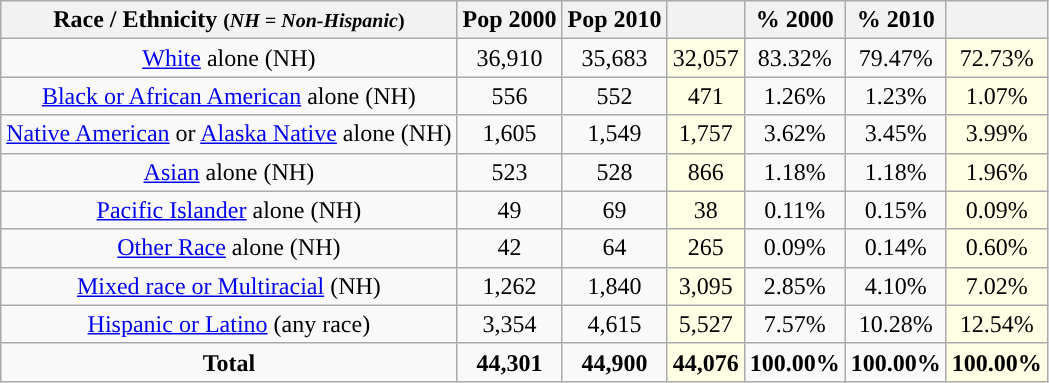<table class="wikitable" style="text-align:center;">
<tr>
<th>Race / Ethnicity <small>(<em>NH = Non-Hispanic</em>)</small></th>
<th>Pop 2000</th>
<th>Pop 2010</th>
<th></th>
<th>% 2000</th>
<th>% 2010</th>
<th></th>
</tr>
<tr>
<td><a href='#'>White</a> alone (NH)</td>
<td>36,910</td>
<td>35,683</td>
<td style='background: #ffffe6;'>32,057</td>
<td>83.32%</td>
<td>79.47%</td>
<td style='background: #ffffe6;'>72.73%</td>
</tr>
<tr>
<td><a href='#'>Black or African American</a> alone (NH)</td>
<td>556</td>
<td>552</td>
<td style='background: #ffffe6;'>471</td>
<td>1.26%</td>
<td>1.23%</td>
<td style='background: #ffffe6;'>1.07%</td>
</tr>
<tr>
<td><a href='#'>Native American</a> or <a href='#'>Alaska Native</a> alone (NH)</td>
<td>1,605</td>
<td>1,549</td>
<td style='background: #ffffe6;'>1,757</td>
<td>3.62%</td>
<td>3.45%</td>
<td style='background: #ffffe6;'>3.99%</td>
</tr>
<tr>
<td><a href='#'>Asian</a> alone (NH)</td>
<td>523</td>
<td>528</td>
<td style='background: #ffffe6;'>866</td>
<td>1.18%</td>
<td>1.18%</td>
<td style='background: #ffffe6;'>1.96%</td>
</tr>
<tr>
<td><a href='#'>Pacific Islander</a> alone (NH)</td>
<td>49</td>
<td>69</td>
<td style='background: #ffffe6;'>38</td>
<td>0.11%</td>
<td>0.15%</td>
<td style='background: #ffffe6;'>0.09%</td>
</tr>
<tr>
<td><a href='#'>Other Race</a> alone (NH)</td>
<td>42</td>
<td>64</td>
<td style='background: #ffffe6;'>265</td>
<td>0.09%</td>
<td>0.14%</td>
<td style='background: #ffffe6;'>0.60%</td>
</tr>
<tr>
<td><a href='#'>Mixed race or Multiracial</a> (NH)</td>
<td>1,262</td>
<td>1,840</td>
<td style='background: #ffffe6;'>3,095</td>
<td>2.85%</td>
<td>4.10%</td>
<td style='background: #ffffe6;'>7.02%</td>
</tr>
<tr>
<td><a href='#'>Hispanic or Latino</a> (any race)</td>
<td>3,354</td>
<td>4,615</td>
<td style='background: #ffffe6;'>5,527</td>
<td>7.57%</td>
<td>10.28%</td>
<td style='background: #ffffe6;'>12.54%</td>
</tr>
<tr>
<td><strong>Total</strong></td>
<td><strong>44,301</strong></td>
<td><strong>44,900</strong></td>
<td style='background: #ffffe6;'><strong>44,076</strong></td>
<td><strong>100.00%</strong></td>
<td><strong>100.00%</strong></td>
<td style='background: #ffffe6;'><strong>100.00%</strong></td>
</tr>
</table>
